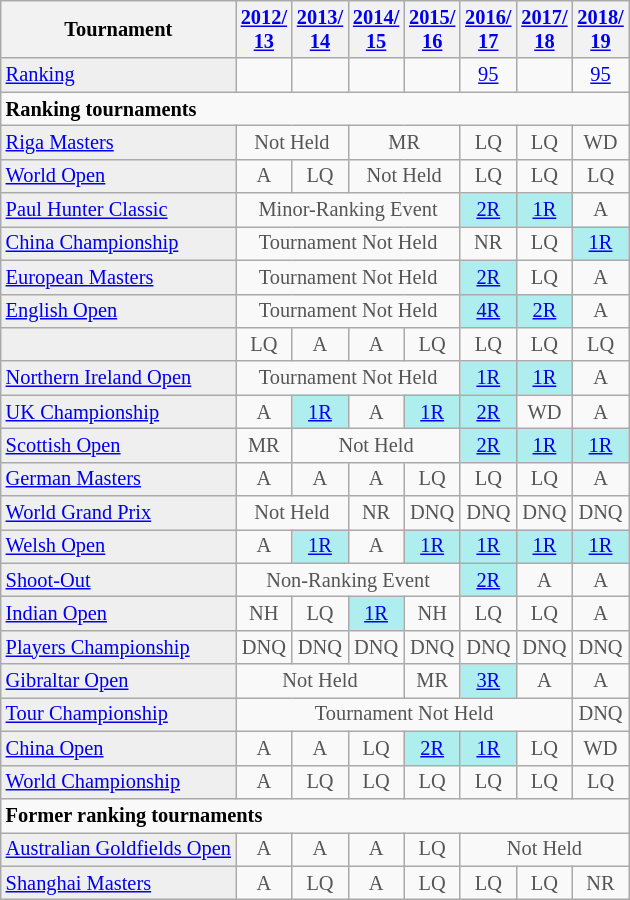<table class="wikitable"  style="font-size:85%;">
<tr>
<th>Tournament</th>
<th><a href='#'>2012/<br>13</a></th>
<th><a href='#'>2013/<br>14</a></th>
<th><a href='#'>2014/<br>15</a></th>
<th><a href='#'>2015/<br>16</a></th>
<th><a href='#'>2016/<br>17</a></th>
<th><a href='#'>2017/<br>18</a></th>
<th><a href='#'>2018/<br>19</a></th>
</tr>
<tr>
<td style="background:#EFEFEF;"><a href='#'>Ranking</a></td>
<td align="center"></td>
<td align="center"></td>
<td align="center"></td>
<td align="center"></td>
<td align="center"><a href='#'>95</a></td>
<td align="center"></td>
<td align="center"><a href='#'>95</a></td>
</tr>
<tr>
<td colspan="9"><strong>Ranking tournaments</strong></td>
</tr>
<tr>
<td style="background:#EFEFEF;"><a href='#'>Riga Masters</a></td>
<td align="center" colspan="2" style="color:#555555;">Not Held</td>
<td colspan="2" style="text-align:center; color:#555555;">MR</td>
<td align="center" style="color:#555555;">LQ</td>
<td align="center" style="color:#555555;">LQ</td>
<td align="center" style="color:#555555;">WD</td>
</tr>
<tr>
<td style="background:#EFEFEF;"><a href='#'>World Open</a></td>
<td align="center" style="color:#555555;">A</td>
<td align="center" style="color:#555555;">LQ</td>
<td align="center" colspan="2" style="color:#555555;">Not Held</td>
<td align="center" style="color:#555555;">LQ</td>
<td align="center" style="color:#555555;">LQ</td>
<td align="center" style="color:#555555;">LQ</td>
</tr>
<tr>
<td style="background:#EFEFEF;"><a href='#'>Paul Hunter Classic</a></td>
<td colspan="4" style="text-align:center; color:#555555;">Minor-Ranking Event</td>
<td align="center" style="background:#afeeee;"><a href='#'>2R</a></td>
<td align="center" style="background:#afeeee;"><a href='#'>1R</a></td>
<td align="center" style="color:#555555;">A</td>
</tr>
<tr>
<td style="background:#EFEFEF;"><a href='#'>China Championship</a></td>
<td align="center" colspan="4" style="color:#555555;">Tournament Not Held</td>
<td align="center" style="color:#555555;">NR</td>
<td align="center" style="color:#555555;">LQ</td>
<td align="center" style="background:#afeeee;"><a href='#'>1R</a></td>
</tr>
<tr>
<td style="background:#EFEFEF;"><a href='#'>European Masters</a></td>
<td align="center" colspan="4" style="color:#555555;">Tournament Not Held</td>
<td align="center" style="background:#afeeee;"><a href='#'>2R</a></td>
<td align="center" style="color:#555555;">LQ</td>
<td align="center" style="color:#555555;">A</td>
</tr>
<tr>
<td style="background:#EFEFEF;"><a href='#'>English Open</a></td>
<td align="center" colspan="4" style="color:#555555;">Tournament Not Held</td>
<td align="center" style="background:#afeeee;"><a href='#'>4R</a></td>
<td align="center" style="background:#afeeee;"><a href='#'>2R</a></td>
<td align="center" style="color:#555555;">A</td>
</tr>
<tr>
<td style="background:#EFEFEF;"></td>
<td align="center" style="color:#555555;">LQ</td>
<td align="center" style="color:#555555;">A</td>
<td align="center" style="color:#555555;">A</td>
<td align="center" style="color:#555555;">LQ</td>
<td align="center" style="color:#555555;">LQ</td>
<td align="center" style="color:#555555;">LQ</td>
<td align="center" style="color:#555555;">LQ</td>
</tr>
<tr>
<td style="background:#EFEFEF;"><a href='#'>Northern Ireland Open</a></td>
<td align="center" colspan="4" style="color:#555555;">Tournament Not Held</td>
<td align="center" style="background:#afeeee;"><a href='#'>1R</a></td>
<td align="center" style="background:#afeeee;"><a href='#'>1R</a></td>
<td align="center" style="color:#555555;">A</td>
</tr>
<tr>
<td style="background:#EFEFEF;"><a href='#'>UK Championship</a></td>
<td align="center" style="color:#555555;">A</td>
<td align="center" style="background:#afeeee;"><a href='#'>1R</a></td>
<td align="center" style="color:#555555;">A</td>
<td align="center" style="background:#afeeee;"><a href='#'>1R</a></td>
<td align="center" style="background:#afeeee;"><a href='#'>2R</a></td>
<td align="center" style="color:#555555;">WD</td>
<td align="center" style="color:#555555;">A</td>
</tr>
<tr>
<td style="background:#EFEFEF;"><a href='#'>Scottish Open</a></td>
<td style="text-align:center; color:#555555;">MR</td>
<td colspan="3" style="text-align:center; color:#555555;">Not Held</td>
<td align="center" style="background:#afeeee;"><a href='#'>2R</a></td>
<td align="center" style="background:#afeeee;"><a href='#'>1R</a></td>
<td align="center" style="background:#afeeee;"><a href='#'>1R</a></td>
</tr>
<tr>
<td style="background:#EFEFEF;"><a href='#'>German Masters</a></td>
<td align="center" style="color:#555555;">A</td>
<td align="center" style="color:#555555;">A</td>
<td align="center" style="color:#555555;">A</td>
<td align="center" style="color:#555555;">LQ</td>
<td align="center" style="color:#555555;">LQ</td>
<td align="center" style="color:#555555;">LQ</td>
<td align="center" style="color:#555555;">A</td>
</tr>
<tr>
<td style="background:#EFEFEF;"><a href='#'>World Grand Prix</a></td>
<td align="center" colspan="2" style="color:#555555;">Not Held</td>
<td align="center" style="color:#555555;">NR</td>
<td align="center" style="color:#555555;">DNQ</td>
<td align="center" style="color:#555555;">DNQ</td>
<td align="center" style="color:#555555;">DNQ</td>
<td align="center" style="color:#555555;">DNQ</td>
</tr>
<tr>
<td style="background:#EFEFEF;"><a href='#'>Welsh Open</a></td>
<td align="center" style="color:#555555;">A</td>
<td align="center" style="background:#afeeee;"><a href='#'>1R</a></td>
<td align="center" style="color:#555555;">A</td>
<td align="center" style="background:#afeeee;"><a href='#'>1R</a></td>
<td align="center" style="background:#afeeee;"><a href='#'>1R</a></td>
<td align="center" style="background:#afeeee;"><a href='#'>1R</a></td>
<td align="center" style="background:#afeeee;"><a href='#'>1R</a></td>
</tr>
<tr>
<td style="background:#EFEFEF;"><a href='#'>Shoot-Out</a></td>
<td colspan="4" style="text-align:center; color:#555555;">Non-Ranking Event</td>
<td align="center" style="background:#afeeee;"><a href='#'>2R</a></td>
<td align="center" style="color:#555555;">A</td>
<td align="center" style="color:#555555;">A</td>
</tr>
<tr>
<td style="background:#EFEFEF;"><a href='#'>Indian Open</a></td>
<td align="center" style="color:#555555;">NH</td>
<td align="center" style="color:#555555;">LQ</td>
<td align="center" style="background:#afeeee;"><a href='#'>1R</a></td>
<td align="center" style="color:#555555;">NH</td>
<td align="center" style="color:#555555;">LQ</td>
<td align="center" style="color:#555555;">LQ</td>
<td align="center" style="color:#555555;">A</td>
</tr>
<tr>
<td style="background:#EFEFEF;"><a href='#'>Players Championship</a></td>
<td align="center" style="color:#555555;">DNQ</td>
<td align="center" style="color:#555555;">DNQ</td>
<td align="center" style="color:#555555;">DNQ</td>
<td align="center" style="color:#555555;">DNQ</td>
<td align="center" style="color:#555555;">DNQ</td>
<td align="center" style="color:#555555;">DNQ</td>
<td align="center" style="color:#555555;">DNQ</td>
</tr>
<tr>
<td style="background:#EFEFEF;"><a href='#'>Gibraltar Open</a></td>
<td align="center" colspan="3" style="color:#555555;">Not Held</td>
<td style="text-align:center; color:#555555;">MR</td>
<td style="text-align:center; background:#afeeee;"><a href='#'>3R</a></td>
<td style="text-align:center; color:#555555;">A</td>
<td style="text-align:center; color:#555555;">A</td>
</tr>
<tr>
<td style="background:#EFEFEF;"><a href='#'>Tour Championship</a></td>
<td align="center" colspan="6" style="color:#555555;">Tournament Not Held</td>
<td align="center" style="color:#555555;">DNQ</td>
</tr>
<tr>
<td style="background:#EFEFEF;"><a href='#'>China Open</a></td>
<td align="center" style="color:#555555;">A</td>
<td align="center" style="color:#555555;">A</td>
<td align="center" style="color:#555555;">LQ</td>
<td align="center" style="background:#afeeee;"><a href='#'>2R</a></td>
<td align="center" style="background:#afeeee;"><a href='#'>1R</a></td>
<td align="center" style="color:#555555;">LQ</td>
<td align="center" style="color:#555555;">WD</td>
</tr>
<tr>
<td style="background:#EFEFEF;"><a href='#'>World Championship</a></td>
<td align="center" style="color:#555555;">A</td>
<td align="center" style="color:#555555;">LQ</td>
<td align="center" style="color:#555555;">LQ</td>
<td align="center" style="color:#555555;">LQ</td>
<td align="center" style="color:#555555;">LQ</td>
<td align="center" style="color:#555555;">LQ</td>
<td align="center" style="color:#555555;">LQ</td>
</tr>
<tr>
<td colspan="10"><strong>Former ranking tournaments</strong></td>
</tr>
<tr>
<td style="background:#EFEFEF;"><a href='#'>Australian Goldfields Open</a></td>
<td align="center" style="color:#555555;">A</td>
<td align="center" style="color:#555555;">A</td>
<td align="center" style="color:#555555;">A</td>
<td align="center" style="color:#555555;">LQ</td>
<td align="center" colspan="20" style="color:#555555;">Not Held</td>
</tr>
<tr>
<td style="background:#EFEFEF;"><a href='#'>Shanghai Masters</a></td>
<td align="center" style="color:#555555;">A</td>
<td align="center" style="color:#555555;">LQ</td>
<td align="center" style="color:#555555;">A</td>
<td align="center" style="color:#555555;">LQ</td>
<td align="center" style="color:#555555;">LQ</td>
<td align="center" style="color:#555555;">LQ</td>
<td align="center" style="color:#555555;">NR</td>
</tr>
</table>
